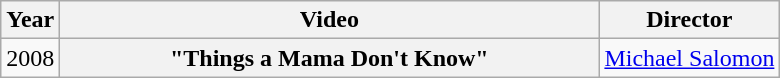<table class="wikitable plainrowheaders">
<tr>
<th>Year</th>
<th style="width:22em;">Video</th>
<th>Director</th>
</tr>
<tr>
<td>2008</td>
<th scope="row">"Things a Mama Don't Know"</th>
<td><a href='#'>Michael Salomon</a></td>
</tr>
</table>
